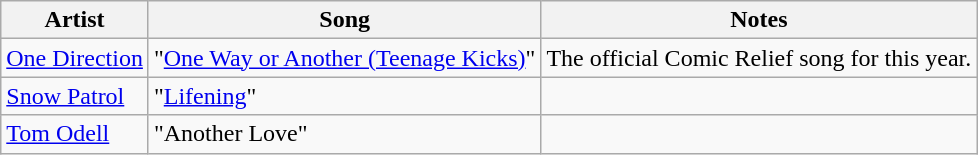<table class="wikitable">
<tr>
<th>Artist</th>
<th>Song</th>
<th>Notes</th>
</tr>
<tr>
<td><a href='#'>One Direction</a></td>
<td>"<a href='#'>One Way or Another (Teenage Kicks)</a>"</td>
<td>The official Comic Relief song for this year.</td>
</tr>
<tr>
<td><a href='#'>Snow Patrol</a></td>
<td>"<a href='#'>Lifening</a>"</td>
<td></td>
</tr>
<tr>
<td><a href='#'>Tom Odell</a></td>
<td>"Another Love"</td>
<td></td>
</tr>
</table>
